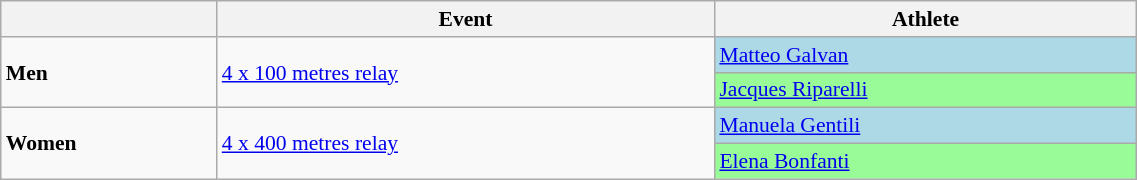<table class=wikitable style="font-size:90%" width=60%>
<tr>
<th></th>
<th>Event</th>
<th>Athlete</th>
</tr>
<tr>
<td rowspan=2><strong>Men</strong></td>
<td rowspan=2><a href='#'>4 x 100 metres relay</a></td>
<td bgcolor="LightBlue"><a href='#'>Matteo Galvan</a></td>
</tr>
<tr>
<td bgcolor="PaleGreen"><a href='#'>Jacques Riparelli</a></td>
</tr>
<tr>
<td rowspan=2><strong>Women</strong></td>
<td rowspan=2><a href='#'>4 x 400 metres relay</a></td>
<td bgcolor=LightBlue><a href='#'>Manuela Gentili</a></td>
</tr>
<tr>
<td bgcolor="PaleGreen"><a href='#'>Elena Bonfanti</a></td>
</tr>
</table>
